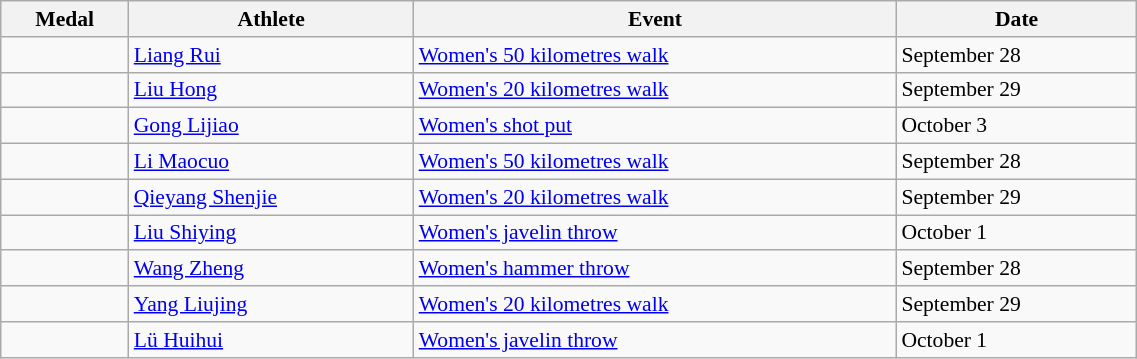<table class="wikitable" style="font-size:90%" width=60%>
<tr>
<th>Medal</th>
<th>Athlete</th>
<th>Event</th>
<th>Date</th>
</tr>
<tr>
<td></td>
<td><a href='#'>Liang Rui</a></td>
<td><a href='#'>Women's 50 kilometres walk</a></td>
<td>September 28</td>
</tr>
<tr>
<td></td>
<td><a href='#'>Liu Hong</a></td>
<td><a href='#'>Women's 20 kilometres walk</a></td>
<td>September 29</td>
</tr>
<tr>
<td></td>
<td><a href='#'>Gong Lijiao</a></td>
<td><a href='#'>Women's shot put</a></td>
<td>October 3</td>
</tr>
<tr>
<td></td>
<td><a href='#'>Li Maocuo</a></td>
<td><a href='#'>Women's 50 kilometres walk</a></td>
<td>September 28</td>
</tr>
<tr>
<td></td>
<td><a href='#'>Qieyang Shenjie</a></td>
<td><a href='#'>Women's 20 kilometres walk</a></td>
<td>September 29</td>
</tr>
<tr>
<td></td>
<td><a href='#'>Liu Shiying</a></td>
<td><a href='#'>Women's javelin throw</a></td>
<td>October 1</td>
</tr>
<tr>
<td></td>
<td><a href='#'>Wang Zheng</a></td>
<td><a href='#'>Women's hammer throw</a></td>
<td>September 28</td>
</tr>
<tr>
<td></td>
<td><a href='#'>Yang Liujing</a></td>
<td><a href='#'>Women's 20 kilometres walk</a></td>
<td>September 29</td>
</tr>
<tr>
<td></td>
<td><a href='#'>Lü Huihui</a></td>
<td><a href='#'>Women's javelin throw</a></td>
<td>October 1</td>
</tr>
</table>
